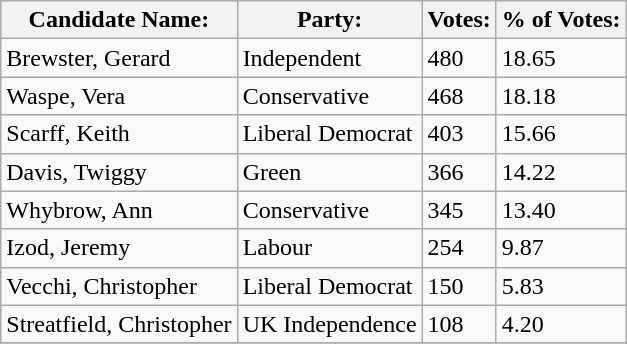<table class="wikitable">
<tr>
<th>Candidate Name:</th>
<th>Party:</th>
<th>Votes:</th>
<th>% of Votes:</th>
</tr>
<tr>
<td>Brewster, Gerard</td>
<td>Independent</td>
<td>480</td>
<td>18.65</td>
</tr>
<tr>
<td>Waspe, Vera</td>
<td>Conservative</td>
<td>468</td>
<td>18.18</td>
</tr>
<tr>
<td>Scarff, Keith</td>
<td>Liberal Democrat</td>
<td>403</td>
<td>15.66</td>
</tr>
<tr>
<td>Davis, Twiggy</td>
<td>Green</td>
<td>366</td>
<td>14.22</td>
</tr>
<tr>
<td>Whybrow, Ann</td>
<td>Conservative</td>
<td>345</td>
<td>13.40</td>
</tr>
<tr>
<td>Izod, Jeremy</td>
<td>Labour</td>
<td>254</td>
<td>9.87</td>
</tr>
<tr>
<td>Vecchi, Christopher</td>
<td>Liberal Democrat</td>
<td>150</td>
<td>5.83</td>
</tr>
<tr>
<td>Streatfield, Christopher</td>
<td>UK Independence</td>
<td>108</td>
<td>4.20</td>
</tr>
<tr>
</tr>
</table>
